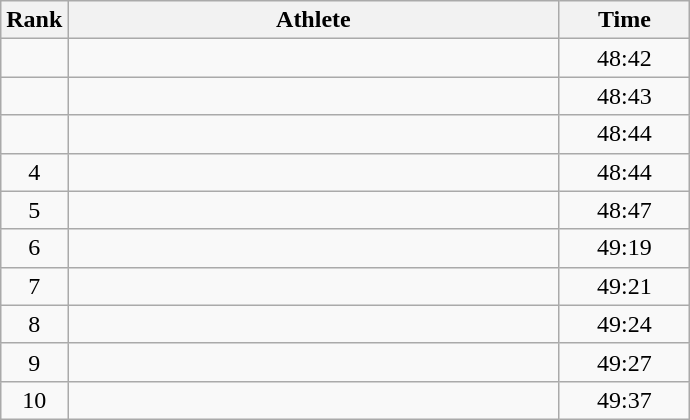<table class=wikitable style=text-align:center>
<tr>
<th>Rank</th>
<th style="width: 20em">Athlete</th>
<th style="width: 5em">Time</th>
</tr>
<tr>
<td></td>
<td align=left></td>
<td>48:42</td>
</tr>
<tr>
<td></td>
<td align=left></td>
<td>48:43</td>
</tr>
<tr>
<td></td>
<td align=left></td>
<td>48:44</td>
</tr>
<tr>
<td>4</td>
<td align=left></td>
<td>48:44</td>
</tr>
<tr>
<td>5</td>
<td align=left></td>
<td>48:47</td>
</tr>
<tr>
<td>6</td>
<td align=left></td>
<td>49:19</td>
</tr>
<tr>
<td>7</td>
<td align=left></td>
<td>49:21</td>
</tr>
<tr>
<td>8</td>
<td align=left></td>
<td>49:24</td>
</tr>
<tr>
<td>9</td>
<td align=left></td>
<td>49:27</td>
</tr>
<tr>
<td>10</td>
<td align=left></td>
<td>49:37</td>
</tr>
</table>
